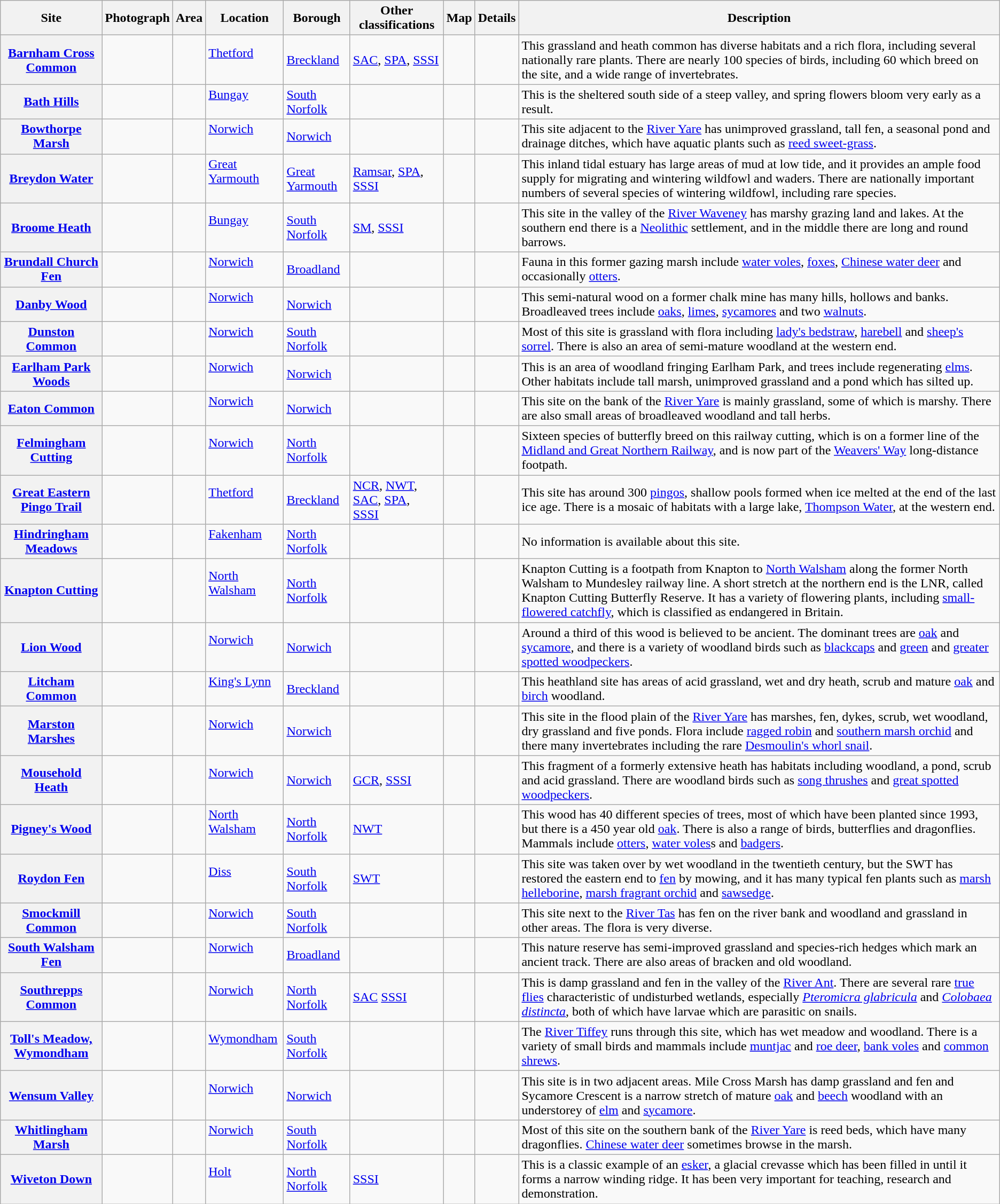<table class="wikitable sortable plainrowheaders">
<tr>
<th scope="col">Site</th>
<th scope="col" class="unsortable">Photograph</th>
<th scope="col" data-sort-type="number">Area</th>
<th scope="col">Location</th>
<th scope="col">Borough</th>
<th scope="col">Other classifications</th>
<th scope="col" class="unsortable">Map</th>
<th scope="col" class="unsortable">Details</th>
<th scope="col" class="unsortable">Description</th>
</tr>
<tr>
<th scope="row"><a href='#'>Barnham Cross Common</a></th>
<td></td>
<td><small> </small></td>
<td><a href='#'>Thetford</a><br> <br> </td>
<td><a href='#'>Breckland</a></td>
<td><a href='#'>SAC</a>, <a href='#'>SPA</a>, <a href='#'>SSSI</a></td>
<td></td>
<td></td>
<td>This grassland and heath common has diverse habitats and a rich flora, including several nationally rare plants. There are nearly 100 species of birds, including 60 which breed on the site, and a wide range of invertebrates.</td>
</tr>
<tr>
<th scope="row"><a href='#'>Bath Hills</a></th>
<td></td>
<td><small> </small></td>
<td><a href='#'>Bungay</a><br> <br> </td>
<td><a href='#'>South Norfolk</a></td>
<td></td>
<td></td>
<td></td>
<td>This is the sheltered south side of a steep valley, and spring flowers bloom very early as a result.</td>
</tr>
<tr>
<th scope="row"><a href='#'>Bowthorpe Marsh</a></th>
<td></td>
<td><small> </small></td>
<td><a href='#'>Norwich</a><br> <br> </td>
<td><a href='#'>Norwich</a></td>
<td></td>
<td></td>
<td></td>
<td>This site adjacent to the <a href='#'>River Yare</a> has unimproved grassland, tall fen, a seasonal pond and drainage ditches, which have aquatic plants such as <a href='#'>reed sweet-grass</a>.</td>
</tr>
<tr>
<th scope="row"><a href='#'>Breydon Water</a></th>
<td></td>
<td><small> </small></td>
<td><a href='#'>Great Yarmouth </a><br> <br> </td>
<td><a href='#'>Great Yarmouth</a></td>
<td><a href='#'>Ramsar</a>, <a href='#'>SPA</a>, <a href='#'>SSSI</a></td>
<td></td>
<td></td>
<td>This inland tidal estuary has large areas of mud at low tide, and it provides an ample food supply for migrating and wintering wildfowl and waders. There are nationally important numbers of several species of wintering wildfowl, including rare species.</td>
</tr>
<tr>
<th scope="row"><a href='#'>Broome Heath</a></th>
<td></td>
<td><small> </small></td>
<td><a href='#'>Bungay</a><br> <br> </td>
<td><a href='#'>South Norfolk</a></td>
<td><a href='#'>SM</a>, <a href='#'>SSSI</a></td>
<td></td>
<td></td>
<td>This site in the valley of the <a href='#'>River Waveney</a> has marshy grazing land and lakes. At the southern end there is a <a href='#'>Neolithic</a> settlement, and in the middle there are long and round barrows.</td>
</tr>
<tr>
<th scope="row"><a href='#'>Brundall Church Fen</a></th>
<td></td>
<td><small> </small></td>
<td><a href='#'>Norwich</a><br> <br> </td>
<td><a href='#'>Broadland</a></td>
<td></td>
<td></td>
<td></td>
<td>Fauna in this former gazing marsh include <a href='#'>water voles</a>, <a href='#'>foxes</a>, <a href='#'>Chinese water deer</a> and occasionally <a href='#'>otters</a>.</td>
</tr>
<tr>
<th scope="row"><a href='#'>Danby Wood</a></th>
<td></td>
<td><small> </small></td>
<td><a href='#'>Norwich </a><br> <br> </td>
<td><a href='#'>Norwich</a></td>
<td></td>
<td></td>
<td></td>
<td>This semi-natural wood on a former chalk mine has many hills, hollows and banks. Broadleaved trees include <a href='#'>oaks</a>, <a href='#'>limes</a>, <a href='#'>sycamores</a> and two <a href='#'>walnuts</a>.</td>
</tr>
<tr>
<th scope="row"><a href='#'>Dunston Common</a></th>
<td></td>
<td><small> </small></td>
<td><a href='#'>Norwich</a><br> <br> </td>
<td><a href='#'>South Norfolk</a></td>
<td></td>
<td></td>
<td></td>
<td>Most of this site is grassland with flora including <a href='#'>lady's bedstraw</a>, <a href='#'>harebell</a> and <a href='#'>sheep's sorrel</a>. There is also an area of semi-mature woodland at the western end.</td>
</tr>
<tr>
<th scope="row"><a href='#'>Earlham Park Woods</a></th>
<td></td>
<td><small> </small></td>
<td><a href='#'>Norwich</a><br> <br> </td>
<td><a href='#'>Norwich</a></td>
<td></td>
<td></td>
<td></td>
<td>This is an area of woodland fringing Earlham Park, and trees include regenerating <a href='#'>elms</a>. Other habitats include tall marsh, unimproved grassland and a pond which has silted up.</td>
</tr>
<tr>
<th scope="row"><a href='#'>Eaton Common</a></th>
<td></td>
<td><small> </small></td>
<td><a href='#'>Norwich</a><br> <br> </td>
<td><a href='#'>Norwich</a></td>
<td></td>
<td></td>
<td></td>
<td>This site on the bank of the <a href='#'>River Yare</a> is mainly grassland, some of which is marshy. There are also small areas of broadleaved woodland and tall herbs.</td>
</tr>
<tr>
<th scope="row"><a href='#'>Felmingham Cutting</a></th>
<td></td>
<td><small> </small></td>
<td><a href='#'>Norwich</a><br> <br> </td>
<td><a href='#'>North Norfolk</a></td>
<td></td>
<td></td>
<td></td>
<td>Sixteen species of butterfly breed on this railway cutting, which is on a former line of the <a href='#'>Midland and Great Northern Railway</a>, and is now part of the <a href='#'>Weavers' Way</a> long-distance footpath.</td>
</tr>
<tr>
<th scope="row"><a href='#'>Great Eastern Pingo Trail</a></th>
<td></td>
<td><small> </small></td>
<td><a href='#'>Thetford</a><br> <br> </td>
<td><a href='#'>Breckland</a></td>
<td><a href='#'>NCR</a>,  <a href='#'>NWT</a>, <a href='#'>SAC</a>,  <a href='#'>SPA</a>,<br><a href='#'>SSSI</a></td>
<td></td>
<td></td>
<td>This site has around 300 <a href='#'>pingos</a>, shallow pools formed when ice melted at the end of the last ice age. There is a mosaic of habitats with a large lake, <a href='#'>Thompson Water</a>, at the western end.</td>
</tr>
<tr>
<th scope="row"><a href='#'>Hindringham Meadows</a></th>
<td></td>
<td><small> </small></td>
<td><a href='#'>Fakenham</a><br> <br> </td>
<td><a href='#'>North Norfolk</a></td>
<td></td>
<td></td>
<td></td>
<td>No information is available about this site.</td>
</tr>
<tr>
<th scope="row"><a href='#'>Knapton Cutting</a></th>
<td></td>
<td><small> </small></td>
<td><a href='#'>North Walsham </a><br> <br> </td>
<td><a href='#'>North Norfolk</a></td>
<td></td>
<td></td>
<td></td>
<td>Knapton Cutting is a footpath from Knapton to <a href='#'>North Walsham</a> along the former North Walsham to Mundesley railway line. A short stretch at the northern end is the LNR, called Knapton Cutting Butterfly Reserve. It has a variety of flowering plants, including <a href='#'>small-flowered catchfly</a>, which is classified as endangered in Britain.</td>
</tr>
<tr>
<th scope="row"><a href='#'>Lion Wood</a></th>
<td></td>
<td><small> </small></td>
<td><a href='#'>Norwich</a><br> <br> </td>
<td><a href='#'>Norwich</a></td>
<td></td>
<td></td>
<td></td>
<td>Around a third of this wood is believed to be ancient. The dominant trees are <a href='#'>oak</a> and <a href='#'>sycamore</a>, and there is a variety of woodland birds such as <a href='#'>blackcaps</a> and <a href='#'>green</a> and <a href='#'>greater spotted woodpeckers</a>.</td>
</tr>
<tr>
<th scope="row"><a href='#'>Litcham Common</a></th>
<td></td>
<td><small> </small></td>
<td><a href='#'>King's Lynn </a><br> <br> </td>
<td><a href='#'>Breckland</a></td>
<td></td>
<td></td>
<td></td>
<td>This heathland site has areas of acid grassland, wet and dry heath, scrub and mature <a href='#'>oak</a> and <a href='#'>birch</a> woodland.</td>
</tr>
<tr>
<th scope="row"><a href='#'>Marston Marshes</a></th>
<td></td>
<td><small> </small></td>
<td><a href='#'>Norwich</a><br> <br> </td>
<td><a href='#'>Norwich</a></td>
<td></td>
<td></td>
<td></td>
<td>This site in the flood plain of the <a href='#'>River Yare</a> has marshes, fen, dykes, scrub, wet woodland, dry grassland and five ponds. Flora include <a href='#'>ragged robin</a> and <a href='#'>southern marsh orchid</a> and there many invertebrates including the rare <a href='#'>Desmoulin's whorl snail</a>.</td>
</tr>
<tr>
<th scope="row"><a href='#'>Mousehold Heath</a></th>
<td></td>
<td><small> </small></td>
<td><a href='#'>Norwich</a><br> <br> </td>
<td><a href='#'>Norwich</a></td>
<td><a href='#'>GCR</a>, <a href='#'>SSSI</a></td>
<td></td>
<td></td>
<td>This fragment of a formerly extensive heath has habitats including woodland, a pond, scrub and acid grassland. There are woodland birds such as <a href='#'>song thrushes</a> and <a href='#'>great spotted woodpeckers</a>.</td>
</tr>
<tr>
<th scope="row"><a href='#'>Pigney's Wood</a></th>
<td></td>
<td><small> </small></td>
<td><a href='#'>North Walsham </a><br> <br> </td>
<td><a href='#'>North Norfolk</a></td>
<td><a href='#'>NWT</a></td>
<td></td>
<td></td>
<td>This wood has 40 different species of trees, most of which have been planted since 1993, but there is a 450 year old <a href='#'>oak</a>. There is also a range of birds, butterflies and dragonflies. Mammals include  <a href='#'>otters</a>, <a href='#'>water voles</a>s and <a href='#'>badgers</a>.</td>
</tr>
<tr>
<th scope="row"><a href='#'>Roydon Fen</a></th>
<td></td>
<td><small> </small></td>
<td><a href='#'>Diss</a><br> <br> </td>
<td><a href='#'>South Norfolk</a></td>
<td><a href='#'>SWT</a></td>
<td></td>
<td></td>
<td>This site was taken over by wet woodland in the twentieth century, but the SWT has restored the eastern end to <a href='#'>fen</a> by mowing, and it has many typical fen plants such as <a href='#'>marsh helleborine</a>, <a href='#'>marsh fragrant orchid</a> and <a href='#'>sawsedge</a>.</td>
</tr>
<tr>
<th scope="row"><a href='#'>Smockmill Common</a></th>
<td></td>
<td><small> </small></td>
<td><a href='#'>Norwich</a><br> <br> </td>
<td><a href='#'>South Norfolk</a></td>
<td></td>
<td></td>
<td></td>
<td>This site next to the <a href='#'>River Tas</a> has fen on the river bank and woodland and grassland in other areas. The flora is very diverse.</td>
</tr>
<tr>
<th scope="row"><a href='#'>South Walsham Fen</a></th>
<td></td>
<td><small> </small></td>
<td><a href='#'>Norwich</a><br> <br> </td>
<td><a href='#'>Broadland</a></td>
<td></td>
<td></td>
<td></td>
<td>This nature reserve has semi-improved grassland and species-rich hedges which mark an ancient track. There are also areas of bracken and old woodland.</td>
</tr>
<tr>
<th scope="row"><a href='#'>Southrepps Common</a></th>
<td></td>
<td><small> </small></td>
<td><a href='#'>Norwich</a><br> <br> </td>
<td><a href='#'>North Norfolk</a></td>
<td><a href='#'>SAC</a> <a href='#'>SSSI</a></td>
<td></td>
<td></td>
<td>This is damp grassland and fen in the valley of the <a href='#'>River Ant</a>. There are several rare <a href='#'>true flies</a> characteristic of undisturbed wetlands, especially <em><a href='#'>Pteromicra glabricula</a></em> and <em><a href='#'>Colobaea distincta</a></em>, both of which have larvae which are parasitic on snails.</td>
</tr>
<tr>
<th scope="row"><a href='#'>Toll's Meadow, Wymondham</a></th>
<td></td>
<td><small> </small></td>
<td><a href='#'>Wymondham</a><br> <br> </td>
<td><a href='#'>South Norfolk</a></td>
<td></td>
<td></td>
<td></td>
<td>The <a href='#'>River Tiffey</a> runs through this site, which has wet meadow and woodland. There is a variety of small birds and mammals include <a href='#'>muntjac</a> and <a href='#'>roe deer</a>, <a href='#'>bank voles</a> and <a href='#'>common shrews</a>.</td>
</tr>
<tr>
<th scope="row"><a href='#'>Wensum Valley</a></th>
<td></td>
<td><small> </small></td>
<td><a href='#'>Norwich</a><br> <br> </td>
<td><a href='#'>Norwich</a></td>
<td></td>
<td></td>
<td></td>
<td>This site is in two adjacent areas. Mile Cross Marsh has damp grassland and fen and Sycamore Crescent is a narrow stretch of mature <a href='#'>oak</a> and <a href='#'>beech</a> woodland with an understorey of <a href='#'>elm</a> and <a href='#'>sycamore</a>.</td>
</tr>
<tr>
<th scope="row"><a href='#'>Whitlingham Marsh</a></th>
<td></td>
<td><small> </small></td>
<td><a href='#'>Norwich</a><br> <br> </td>
<td><a href='#'>South Norfolk</a></td>
<td></td>
<td></td>
<td></td>
<td>Most of this site on the southern bank of the <a href='#'>River Yare</a> is reed beds, which have many dragonflies. <a href='#'>Chinese water deer</a> sometimes browse in the marsh.</td>
</tr>
<tr>
<th scope="row"><a href='#'>Wiveton Down</a></th>
<td></td>
<td><small> </small></td>
<td><a href='#'>Holt</a><br> <br> </td>
<td><a href='#'>North Norfolk</a></td>
<td><a href='#'>SSSI</a></td>
<td></td>
<td></td>
<td>This is a classic example of an <a href='#'>esker</a>, a glacial crevasse which has been filled in until it forms a narrow winding ridge. It has been very important for teaching, research and demonstration.</td>
</tr>
</table>
